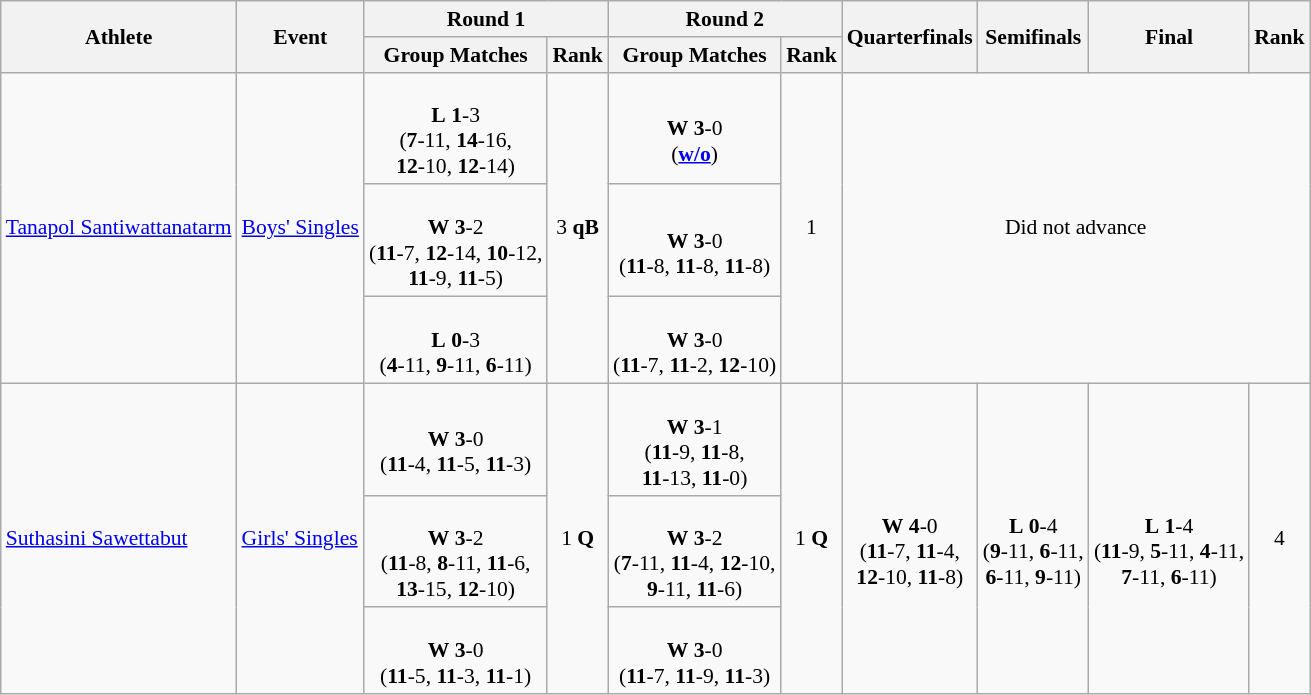<table class="wikitable" border="1" style="font-size:90%">
<tr>
<th rowspan=2>Athlete</th>
<th rowspan=2>Event</th>
<th colspan=2>Round 1</th>
<th colspan=2>Round 2</th>
<th rowspan=2>Quarterfinals</th>
<th rowspan=2>Semifinals</th>
<th rowspan=2>Final</th>
<th rowspan=2>Rank</th>
</tr>
<tr>
<th>Group Matches</th>
<th>Rank</th>
<th>Group Matches</th>
<th>Rank</th>
</tr>
<tr>
<td rowspan=3><a href='#'>Tanapol Santiwattanatarm</a></td>
<td rowspan=3><a href='#'>Boys' Singles</a></td>
<td align=center> <br> <strong>L</strong> <strong>1</strong>-3 <br> (<strong>7</strong>-11, <strong>14</strong>-16, <br> <strong>12</strong>-10, <strong>12</strong>-14)</td>
<td rowspan=3 align=center>3 <strong>qB</strong></td>
<td align=center> <br> <strong>W</strong> <strong>3</strong>-0 <br> (<strong><a href='#'>w/o</a></strong>)</td>
<td rowspan=3 align=center>1</td>
<td rowspan=3 colspan=4 align=center>Did not advance</td>
</tr>
<tr>
<td align=center> <br> <strong>W</strong> <strong>3</strong>-2 <br> (<strong>11</strong>-7, <strong>12</strong>-14, <strong>10</strong>-12, <br> <strong>11</strong>-9, <strong>11</strong>-5)</td>
<td align=center> <br> <strong>W</strong> <strong>3</strong>-0 <br> (<strong>11</strong>-8, <strong>11</strong>-8, <strong>11</strong>-8)</td>
</tr>
<tr>
<td align=center> <br> <strong>L</strong> <strong>0</strong>-3 <br> (<strong>4</strong>-11, <strong>9</strong>-11, <strong>6</strong>-11)</td>
<td align=center> <br> <strong>W</strong> <strong>3</strong>-0 <br> (<strong>11</strong>-7, <strong>11</strong>-2, <strong>12</strong>-10)</td>
</tr>
<tr>
<td rowspan=3><a href='#'>Suthasini Sawettabut</a></td>
<td rowspan=3><a href='#'>Girls' Singles</a></td>
<td align=center> <br> <strong>W</strong> <strong>3</strong>-0 <br> (<strong>11</strong>-4, <strong>11</strong>-5, <strong>11</strong>-3)</td>
<td rowspan=3 align=center>1 <strong>Q</strong></td>
<td align=center> <br> <strong>W</strong> <strong>3</strong>-1 <br> (<strong>11</strong>-9, <strong>11</strong>-8, <br> <strong>11</strong>-13, <strong>11</strong>-0)</td>
<td rowspan=3 align=center>1 <strong>Q</strong></td>
<td rowspan=3 align=center> <br> <strong>W</strong> <strong>4</strong>-0 <br> (<strong>11</strong>-7, <strong>11</strong>-4, <br> <strong>12</strong>-10, <strong>11</strong>-8)</td>
<td rowspan=3 align=center> <br> <strong>L</strong> <strong>0</strong>-4 <br> (<strong>9</strong>-11, <strong>6</strong>-11, <br> <strong>6</strong>-11, <strong>9</strong>-11)</td>
<td rowspan=3 align=center> <br> <strong>L</strong> <strong>1</strong>-4 <br> (<strong>11</strong>-9, <strong>5</strong>-11, <strong>4</strong>-11, <br> <strong>7</strong>-11, <strong>6</strong>-11)</td>
<td rowspan=3 align=center>4</td>
</tr>
<tr>
<td align=center> <br> <strong>W</strong> <strong>3</strong>-2 <br> (<strong>11</strong>-8, <strong>8</strong>-11, <strong>11</strong>-6, <br> <strong>13</strong>-15, <strong>12</strong>-10)</td>
<td align=center> <br> <strong>W</strong> <strong>3</strong>-2 <br> (<strong>7</strong>-11, <strong>11</strong>-4, <strong>12</strong>-10, <br> <strong>9</strong>-11, <strong>11</strong>-6)</td>
</tr>
<tr>
<td align=center> <br> <strong>W</strong> <strong>3</strong>-0 <br> (<strong>11</strong>-5, <strong>11</strong>-3, <strong>11</strong>-1)</td>
<td align=center> <br> <strong>W</strong> <strong>3</strong>-0 <br> (<strong>11</strong>-7, <strong>11</strong>-9, <strong>11</strong>-3)</td>
</tr>
</table>
